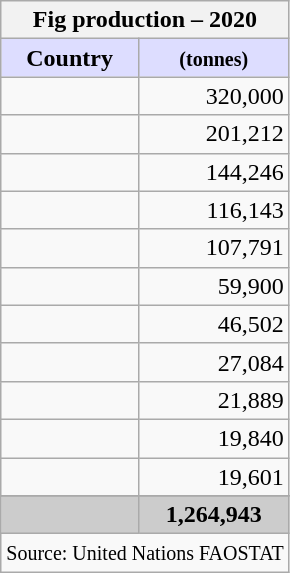<table class="wikitable floatright">
<tr>
<th colspan=2>Fig production – 2020</th>
</tr>
<tr>
<th style="background:#ddf;">Country</th>
<th style="background:#ddf;"><small>(tonnes)</small></th>
</tr>
<tr>
<td></td>
<td align="right">320,000</td>
</tr>
<tr>
<td></td>
<td align="right">201,212</td>
</tr>
<tr>
<td></td>
<td align="right">144,246</td>
</tr>
<tr>
<td></td>
<td align="right">116,143</td>
</tr>
<tr>
<td></td>
<td align="right">107,791</td>
</tr>
<tr>
<td></td>
<td align="right">59,900</td>
</tr>
<tr>
<td></td>
<td align="right">46,502</td>
</tr>
<tr>
<td></td>
<td align="right">27,084</td>
</tr>
<tr>
<td></td>
<td align="right">21,889</td>
</tr>
<tr>
<td></td>
<td align="right">19,840</td>
</tr>
<tr>
<td></td>
<td align="right">19,601</td>
</tr>
<tr>
</tr>
<tr style="background:#ccc; text-align: center;">
<td></td>
<td><strong>1,264,943</strong></td>
</tr>
<tr>
<td colspan=2 style="text-align: center;"><small>Source: United Nations FAOSTAT</small></td>
</tr>
</table>
